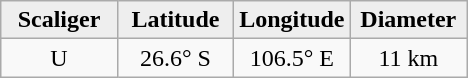<table class="wikitable">
<tr>
<th width="25%" style="background:#eeeeee;">Scaliger</th>
<th width="25%" style="background:#eeeeee;">Latitude</th>
<th width="25%" style="background:#eeeeee;">Longitude</th>
<th width="25%" style="background:#eeeeee;">Diameter</th>
</tr>
<tr>
<td align="center">U</td>
<td align="center">26.6° S</td>
<td align="center">106.5° E</td>
<td align="center">11 km</td>
</tr>
</table>
